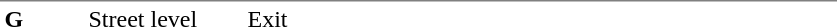<table table border=0 cellspacing=0 cellpadding=3>
<tr>
<td style="border-top:solid 1px gray;" width=50 valign=top><strong>G</strong></td>
<td style="border-top:solid 1px gray;" width=100 valign=top>Street level</td>
<td style="border-top:solid 1px gray;" width=390 valign=top>Exit</td>
</tr>
</table>
